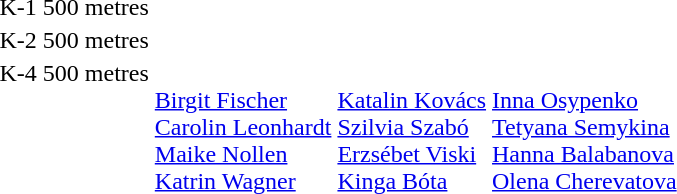<table>
<tr valign="top">
<td>K-1 500 metres<br></td>
<td></td>
<td></td>
<td></td>
</tr>
<tr valign="top">
<td>K-2 500 metres<br></td>
<td></td>
<td></td>
<td></td>
</tr>
<tr valign="top">
<td>K-4 500 metres<br></td>
<td><br><a href='#'>Birgit Fischer</a><br><a href='#'>Carolin Leonhardt</a><br><a href='#'>Maike Nollen</a><br><a href='#'>Katrin Wagner</a></td>
<td><br><a href='#'>Katalin Kovács</a><br><a href='#'>Szilvia Szabó</a><br><a href='#'>Erzsébet Viski</a><br><a href='#'>Kinga Bóta</a></td>
<td><br><a href='#'>Inna Osypenko</a><br><a href='#'>Tetyana Semykina</a><br><a href='#'>Hanna Balabanova</a><br><a href='#'>Olena Cherevatova</a></td>
</tr>
</table>
